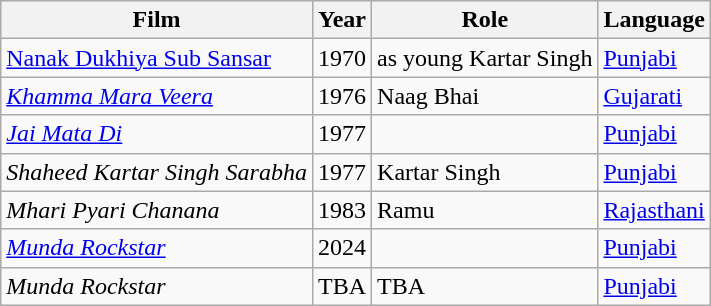<table class="wikitable sortable">
<tr>
<th>Film</th>
<th>Year</th>
<th>Role</th>
<th>Language</th>
</tr>
<tr>
<td><a href='#'>Nanak Dukhiya Sub Sansar</a></td>
<td>1970</td>
<td>as young Kartar Singh</td>
<td><a href='#'>Punjabi</a></td>
</tr>
<tr>
<td><em><a href='#'>Khamma Mara Veera</a></em></td>
<td>1976</td>
<td>Naag Bhai</td>
<td><a href='#'>Gujarati</a></td>
</tr>
<tr>
<td><em><a href='#'>Jai Mata Di</a></em></td>
<td>1977</td>
<td></td>
<td><a href='#'>Punjabi</a></td>
</tr>
<tr>
<td><em>Shaheed Kartar Singh Sarabha</em></td>
<td>1977</td>
<td>Kartar Singh</td>
<td><a href='#'>Punjabi</a></td>
</tr>
<tr>
<td><em>Mhari Pyari Chanana</em></td>
<td>1983</td>
<td>Ramu</td>
<td><a href='#'>Rajasthani</a></td>
</tr>
<tr>
<td><em><a href='#'>Munda Rockstar</a></em></td>
<td>2024</td>
<td></td>
<td><a href='#'>Punjabi</a></td>
</tr>
<tr>
<td><em>Munda Rockstar</em></td>
<td>TBA</td>
<td>TBA</td>
<td><a href='#'>Punjabi</a></td>
</tr>
</table>
